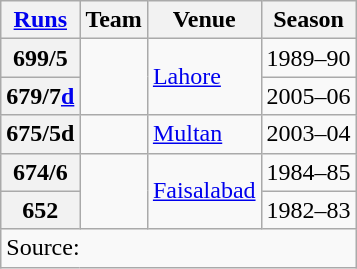<table class="wikitable">
<tr>
<th align="center"><strong><a href='#'>Runs</a></strong></th>
<th align="center"><strong>Team</strong></th>
<th align="center"><strong>Venue</strong></th>
<th align="center"><strong>Season</strong></th>
</tr>
<tr>
<th>699/5</th>
<td rowspan=2></td>
<td rowspan=2><a href='#'>Lahore</a></td>
<td>1989–90</td>
</tr>
<tr>
<th>679/7<a href='#'>d</a></th>
<td>2005–06</td>
</tr>
<tr>
<th>675/5d</th>
<td></td>
<td><a href='#'>Multan</a></td>
<td>2003–04</td>
</tr>
<tr>
<th>674/6</th>
<td rowspan=2></td>
<td rowspan=2><a href='#'>Faisalabad</a></td>
<td>1984–85</td>
</tr>
<tr>
<th>652</th>
<td>1982–83</td>
</tr>
<tr>
<td colspan="5">Source:</td>
</tr>
</table>
